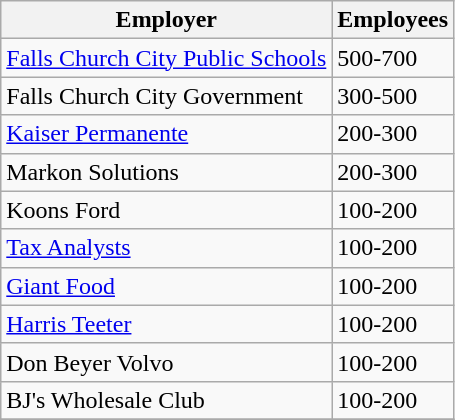<table class="wikitable">
<tr>
<th>Employer</th>
<th>Employees</th>
</tr>
<tr>
<td><a href='#'>Falls Church City Public Schools</a></td>
<td>500-700</td>
</tr>
<tr>
<td>Falls Church City Government</td>
<td>300-500</td>
</tr>
<tr>
<td><a href='#'>Kaiser Permanente</a></td>
<td>200-300</td>
</tr>
<tr>
<td>Markon Solutions</td>
<td>200-300</td>
</tr>
<tr>
<td>Koons Ford</td>
<td>100-200</td>
</tr>
<tr>
<td><a href='#'>Tax Analysts</a></td>
<td>100-200</td>
</tr>
<tr>
<td><a href='#'>Giant Food</a></td>
<td>100-200</td>
</tr>
<tr>
<td><a href='#'>Harris Teeter</a></td>
<td>100-200</td>
</tr>
<tr>
<td>Don Beyer Volvo</td>
<td>100-200</td>
</tr>
<tr>
<td>BJ's Wholesale Club</td>
<td>100-200</td>
</tr>
<tr>
</tr>
</table>
